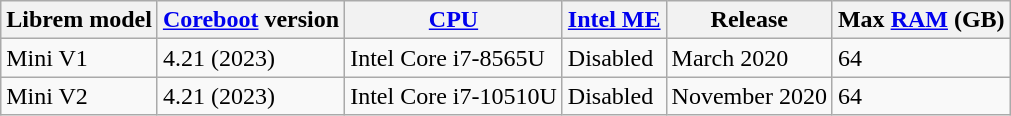<table class="wikitable">
<tr>
<th>Librem model</th>
<th><a href='#'>Coreboot</a> version</th>
<th><a href='#'>CPU</a></th>
<th><a href='#'>Intel ME</a></th>
<th>Release</th>
<th>Max <a href='#'>RAM</a> (GB)</th>
</tr>
<tr>
<td>Mini V1</td>
<td>4.21 (2023)</td>
<td>Intel Core i7-8565U</td>
<td>Disabled</td>
<td>March 2020</td>
<td>64</td>
</tr>
<tr>
<td>Mini V2</td>
<td>4.21 (2023)</td>
<td>Intel Core i7-10510U</td>
<td>Disabled</td>
<td>November 2020</td>
<td>64</td>
</tr>
</table>
